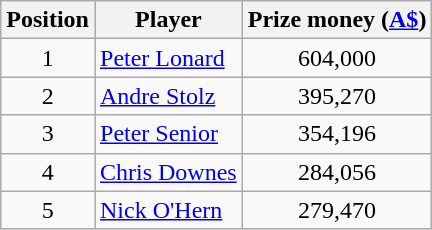<table class="wikitable">
<tr>
<th>Position</th>
<th>Player</th>
<th>Prize money (<a href='#'>A$</a>)</th>
</tr>
<tr>
<td align=center>1</td>
<td> <a href='#'>Peter Lonard</a></td>
<td align=center>604,000</td>
</tr>
<tr>
<td align=center>2</td>
<td> <a href='#'>Andre Stolz</a></td>
<td align=center>395,270</td>
</tr>
<tr>
<td align=center>3</td>
<td> <a href='#'>Peter Senior</a></td>
<td align=center>354,196</td>
</tr>
<tr>
<td align=center>4</td>
<td> <a href='#'>Chris Downes</a></td>
<td align=center>284,056</td>
</tr>
<tr>
<td align=center>5</td>
<td> <a href='#'>Nick O'Hern</a></td>
<td align=center>279,470</td>
</tr>
</table>
